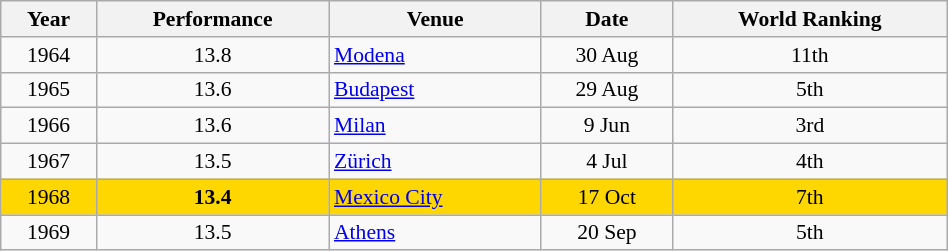<table class="wikitable" width=50% style="font-size:90%; text-align:center;">
<tr>
<th>Year</th>
<th>Performance</th>
<th>Venue</th>
<th>Date</th>
<th>World Ranking</th>
</tr>
<tr>
<td>1964</td>
<td>13.8</td>
<td align=left> <a href='#'>Modena</a></td>
<td>30 Aug</td>
<td>11th</td>
</tr>
<tr>
<td>1965</td>
<td>13.6</td>
<td align=left> <a href='#'>Budapest</a></td>
<td>29 Aug</td>
<td>5th</td>
</tr>
<tr>
<td>1966</td>
<td>13.6</td>
<td align=left> <a href='#'>Milan</a></td>
<td>9 Jun</td>
<td>3rd</td>
</tr>
<tr>
<td>1967</td>
<td>13.5</td>
<td align=left> <a href='#'>Zürich</a></td>
<td>4 Jul</td>
<td>4th</td>
</tr>
<tr bgcolor=gold>
<td>1968</td>
<td><strong>13.4</strong></td>
<td align=left> <a href='#'>Mexico City</a></td>
<td>17 Oct</td>
<td>7th</td>
</tr>
<tr>
<td>1969</td>
<td>13.5</td>
<td align=left> <a href='#'>Athens</a></td>
<td>20 Sep</td>
<td>5th</td>
</tr>
</table>
